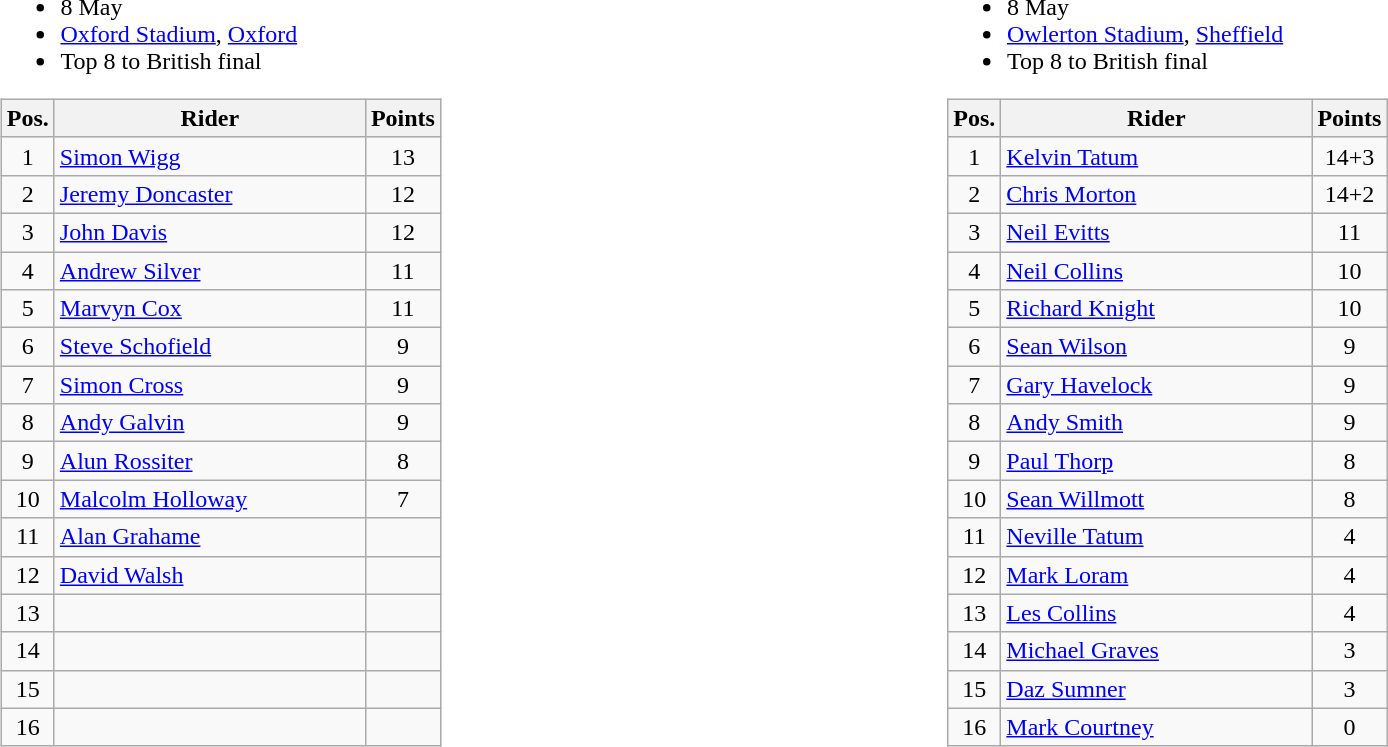<table width=100%>
<tr>
<td width=50% valign=top><br><ul><li>8 May</li><li> <a href='#'>Oxford Stadium</a>, <a href='#'>Oxford</a></li><li>Top 8 to British final</li></ul><table class="wikitable" style="text-align:center;">
<tr>
<th width=25px>Pos.</th>
<th width=200px>Rider</th>
<th width=40px>Points</th>
</tr>
<tr>
<td>1</td>
<td align=left><a href='#'>Simon Wigg</a></td>
<td>13</td>
</tr>
<tr>
<td>2</td>
<td align=left><a href='#'>Jeremy Doncaster</a></td>
<td>12</td>
</tr>
<tr>
<td>3</td>
<td align=left><a href='#'>John Davis</a></td>
<td>12</td>
</tr>
<tr>
<td>4</td>
<td align=left><a href='#'>Andrew Silver</a></td>
<td>11</td>
</tr>
<tr>
<td>5</td>
<td align=left><a href='#'>Marvyn Cox</a></td>
<td>11</td>
</tr>
<tr>
<td>6</td>
<td align=left><a href='#'>Steve Schofield</a></td>
<td>9</td>
</tr>
<tr>
<td>7</td>
<td align=left><a href='#'>Simon Cross</a></td>
<td>9</td>
</tr>
<tr>
<td>8</td>
<td align=left><a href='#'>Andy Galvin</a></td>
<td>9</td>
</tr>
<tr>
<td>9</td>
<td align=left><a href='#'>Alun Rossiter</a></td>
<td>8</td>
</tr>
<tr>
<td>10</td>
<td align=left><a href='#'>Malcolm Holloway</a></td>
<td>7</td>
</tr>
<tr>
<td>11</td>
<td align=left><a href='#'>Alan Grahame</a></td>
<td></td>
</tr>
<tr>
<td>12</td>
<td align=left><a href='#'>David Walsh</a></td>
<td></td>
</tr>
<tr>
<td>13</td>
<td align=left></td>
<td></td>
</tr>
<tr>
<td>14</td>
<td align=left></td>
<td></td>
</tr>
<tr>
<td>15</td>
<td align=left></td>
<td></td>
</tr>
<tr>
<td>16</td>
<td align=left></td>
<td></td>
</tr>
</table>
</td>
<td width=50% valign=top><br><ul><li>8 May</li><li> <a href='#'>Owlerton Stadium</a>, <a href='#'>Sheffield</a></li><li>Top 8 to British final</li></ul><table class="wikitable" style="text-align:center;">
<tr>
<th width=25px>Pos.</th>
<th width=200px>Rider</th>
<th width=40px>Points</th>
</tr>
<tr>
<td>1</td>
<td align=left><a href='#'>Kelvin Tatum</a></td>
<td>14+3</td>
</tr>
<tr>
<td>2</td>
<td align=left><a href='#'>Chris Morton</a></td>
<td>14+2</td>
</tr>
<tr>
<td>3</td>
<td align=left><a href='#'>Neil Evitts</a></td>
<td>11</td>
</tr>
<tr>
<td>4</td>
<td align=left><a href='#'>Neil Collins</a></td>
<td>10</td>
</tr>
<tr>
<td>5</td>
<td align=left><a href='#'>Richard Knight</a></td>
<td>10</td>
</tr>
<tr>
<td>6</td>
<td align=left><a href='#'>Sean Wilson</a></td>
<td>9</td>
</tr>
<tr>
<td>7</td>
<td align=left><a href='#'>Gary Havelock</a></td>
<td>9</td>
</tr>
<tr>
<td>8</td>
<td align=left><a href='#'>Andy Smith</a></td>
<td>9</td>
</tr>
<tr>
<td>9</td>
<td align=left><a href='#'>Paul Thorp</a></td>
<td>8</td>
</tr>
<tr>
<td>10</td>
<td align=left><a href='#'>Sean Willmott</a></td>
<td>8</td>
</tr>
<tr>
<td>11</td>
<td align=left><a href='#'>Neville Tatum</a></td>
<td>4</td>
</tr>
<tr>
<td>12</td>
<td align=left><a href='#'>Mark Loram</a></td>
<td>4</td>
</tr>
<tr>
<td>13</td>
<td align=left><a href='#'>Les Collins</a></td>
<td>4</td>
</tr>
<tr>
<td>14</td>
<td align=left><a href='#'>Michael Graves</a></td>
<td>3</td>
</tr>
<tr>
<td>15</td>
<td align=left><a href='#'>Daz Sumner</a></td>
<td>3</td>
</tr>
<tr>
<td>16</td>
<td align=left><a href='#'>Mark Courtney</a></td>
<td>0</td>
</tr>
</table>
</td>
</tr>
</table>
